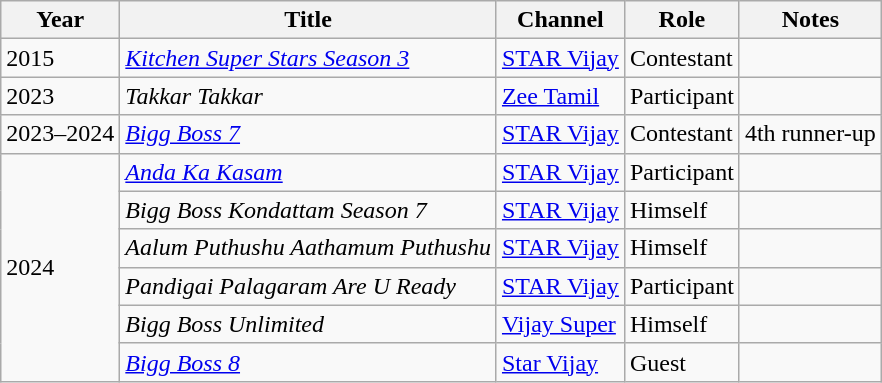<table class="wikitable">
<tr>
<th>Year</th>
<th>Title</th>
<th>Channel</th>
<th>Role</th>
<th>Notes</th>
</tr>
<tr>
<td>2015</td>
<td><em><a href='#'>Kitchen Super Stars Season 3</a></em></td>
<td><a href='#'>STAR Vijay</a></td>
<td>Contestant</td>
<td></td>
</tr>
<tr>
<td>2023</td>
<td><em>Takkar Takkar</em></td>
<td><a href='#'>Zee Tamil</a></td>
<td>Participant</td>
<td></td>
</tr>
<tr>
<td>2023–2024</td>
<td><em><a href='#'>Bigg Boss 7</a> </em></td>
<td><a href='#'>STAR Vijay</a></td>
<td>Contestant</td>
<td>4th runner-up</td>
</tr>
<tr>
<td rowspan="6">2024</td>
<td><em><a href='#'>Anda Ka Kasam</a></em></td>
<td><a href='#'>STAR Vijay</a></td>
<td>Participant</td>
<td></td>
</tr>
<tr>
<td><em>Bigg Boss Kondattam Season 7</em></td>
<td><a href='#'>STAR Vijay</a></td>
<td>Himself</td>
<td></td>
</tr>
<tr>
<td><em>Aalum Puthushu Aathamum Puthushu</em></td>
<td><a href='#'>STAR Vijay</a></td>
<td>Himself</td>
<td></td>
</tr>
<tr>
<td><em>Pandigai Palagaram Are U Ready</em></td>
<td><a href='#'>STAR Vijay</a></td>
<td>Participant</td>
<td></td>
</tr>
<tr>
<td><em>Bigg Boss Unlimited</em></td>
<td><a href='#'>Vijay Super</a></td>
<td>Himself</td>
<td url=https://youtu.be/vTWsA3aoj3c?si=IHFifl27Y40dXmve></td>
</tr>
<tr>
<td><em><a href='#'>Bigg Boss 8</a></em></td>
<td><a href='#'>Star Vijay</a></td>
<td>Guest</td>
<td></td>
</tr>
</table>
